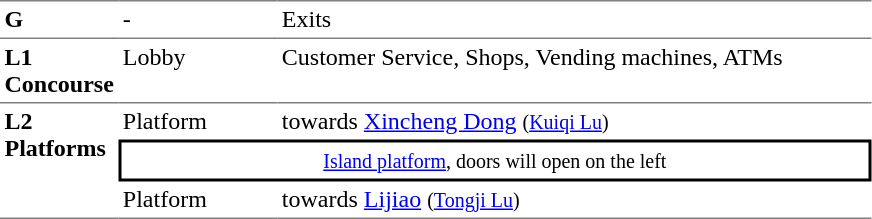<table table border=0 cellspacing=0 cellpadding=3>
<tr>
<td style="border-top:solid 1px gray;" width=50 valign=top><strong>G</strong></td>
<td style="border-top:solid 1px gray;" width=100 valign=top>-</td>
<td style="border-top:solid 1px gray;" width=390 valign=top>Exits</td>
</tr>
<tr>
<td style="border-bottom:solid 1px gray; border-top:solid 1px gray;" valign=top width=50><strong>L1<br>Concourse</strong></td>
<td style="border-bottom:solid 1px gray; border-top:solid 1px gray;" valign=top width=100>Lobby</td>
<td style="border-bottom:solid 1px gray; border-top:solid 1px gray;" valign=top width=390>Customer Service, Shops, Vending machines, ATMs</td>
</tr>
<tr>
<td style="border-bottom:solid 1px gray;" rowspan=4 valign=top><strong>L2<br>Platforms</strong></td>
<td>Platform </td>
<td>  towards <a href='#'>Xincheng Dong</a> <small>(<a href='#'>Kuiqi Lu</a>)</small></td>
</tr>
<tr>
<td style="border-right:solid 2px black;border-left:solid 2px black;border-top:solid 2px black;border-bottom:solid 2px black;text-align:center;" colspan=2><small><a href='#'>Island platform</a>, doors will open on the left</small></td>
</tr>
<tr>
<td style="border-bottom:solid 1px gray;">Platform </td>
<td style="border-bottom:solid 1px gray;"> towards <a href='#'>Lijiao</a> <small>(<a href='#'>Tongji Lu</a>)</small> </td>
</tr>
</table>
